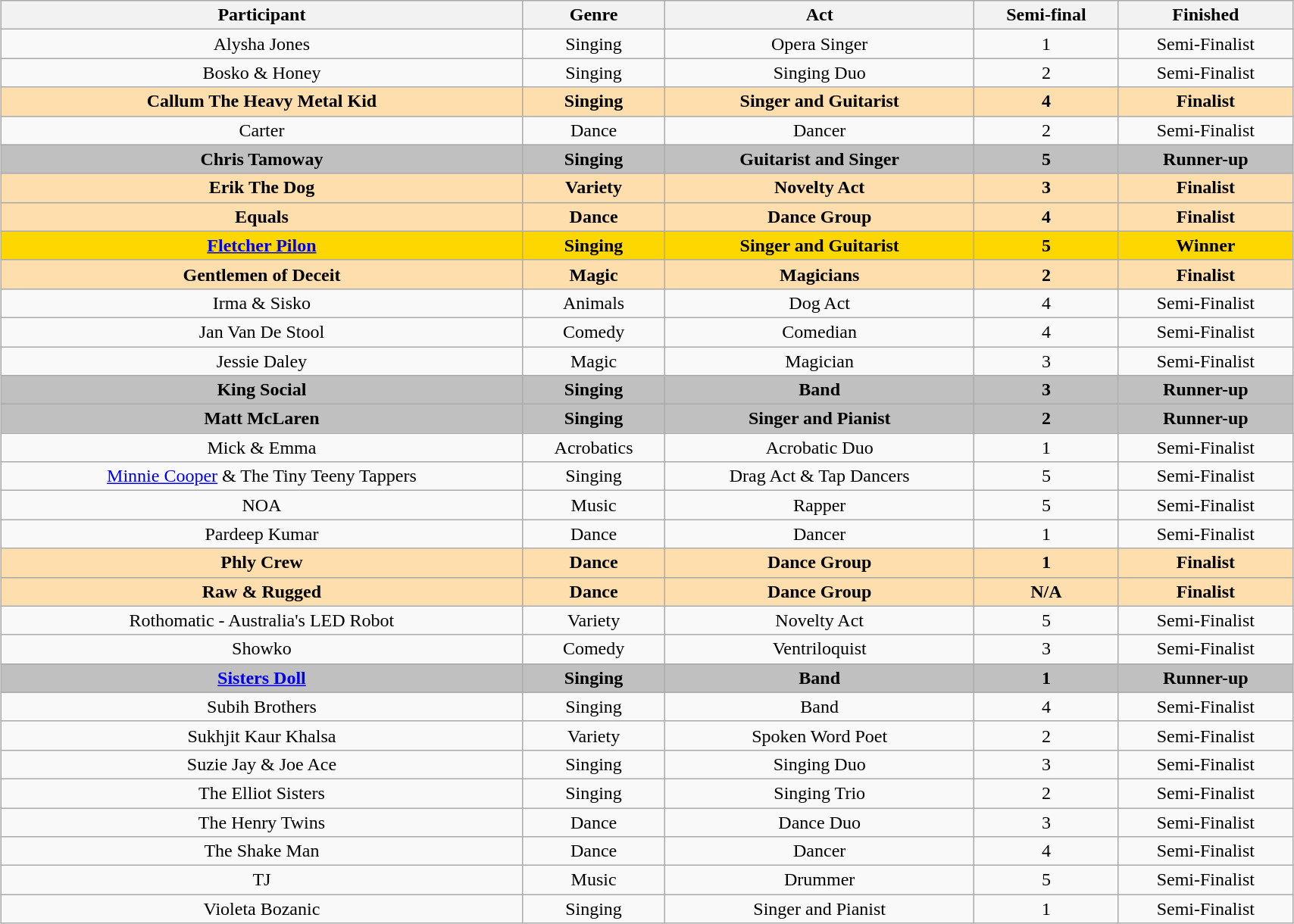<table class="wikitable sortable" style="margin-left: auto; margin-right: auto; border: none; width:90%; text-align:center;">
<tr>
<th>Participant</th>
<th>Genre</th>
<th class="unsortable">Act</th>
<th>Semi-final</th>
<th>Finished</th>
</tr>
<tr>
<td>Alysha Jones</td>
<td>Singing</td>
<td>Opera Singer</td>
<td>1</td>
<td>Semi-Finalist</td>
</tr>
<tr>
<td>Bosko & Honey</td>
<td>Singing</td>
<td>Singing Duo</td>
<td>2</td>
<td>Semi-Finalist</td>
</tr>
<tr style="background:NavajoWhite; color:black;"|>
<td><strong>Callum The Heavy Metal Kid</strong></td>
<td><strong>Singing</strong></td>
<td><strong>Singer and Guitarist</strong></td>
<td><strong>4</strong></td>
<td><strong>Finalist</strong></td>
</tr>
<tr>
<td>Carter</td>
<td>Dance</td>
<td>Dancer</td>
<td>2</td>
<td>Semi-Finalist</td>
</tr>
<tr style="background:silver; color:black;"|>
<td><strong>Chris Tamoway</strong></td>
<td><strong>Singing</strong></td>
<td><strong>Guitarist and Singer</strong></td>
<td><strong>5</strong></td>
<td><strong>Runner-up</strong></td>
</tr>
<tr style="background:NavajoWhite; color:black;"|>
<td><strong>Erik The Dog </strong></td>
<td><strong>Variety</strong></td>
<td><strong>Novelty Act</strong></td>
<td><strong>3</strong></td>
<td><strong>Finalist</strong></td>
</tr>
<tr style="background:NavajoWhite; color:black;"|>
<td><strong>Equals</strong></td>
<td><strong>Dance</strong></td>
<td><strong>Dance Group</strong></td>
<td><strong>4</strong></td>
<td><strong>Finalist</strong></td>
</tr>
<tr style="background:gold; color:black;"|>
<td><strong><a href='#'>Fletcher Pilon</a></strong></td>
<td><strong>Singing</strong></td>
<td><strong>Singer and Guitarist</strong></td>
<td><strong>5</strong></td>
<td><strong>Winner</strong></td>
</tr>
<tr style="background:NavajoWhite; color:black;"|>
<td><strong>Gentlemen of Deceit</strong></td>
<td><strong>Magic</strong></td>
<td><strong>Magicians</strong></td>
<td><strong>2</strong></td>
<td><strong>Finalist</strong></td>
</tr>
<tr>
<td>Irma & Sisko</td>
<td>Animals</td>
<td>Dog Act</td>
<td>4</td>
<td>Semi-Finalist</td>
</tr>
<tr>
<td>Jan Van De Stool</td>
<td>Comedy</td>
<td>Comedian</td>
<td>4</td>
<td>Semi-Finalist</td>
</tr>
<tr>
<td>Jessie Daley</td>
<td>Magic</td>
<td>Magician</td>
<td>3</td>
<td>Semi-Finalist</td>
</tr>
<tr style="background:silver; color:black;"|>
<td><strong>King Social</strong></td>
<td><strong>Singing</strong></td>
<td><strong>Band</strong></td>
<td><strong>3</strong></td>
<td><strong>Runner-up</strong></td>
</tr>
<tr style="background:silver; color:black;"|>
<td><strong>Matt McLaren</strong></td>
<td><strong>Singing</strong></td>
<td><strong>Singer and Pianist</strong></td>
<td><strong>2</strong></td>
<td><strong>Runner-up</strong></td>
</tr>
<tr>
<td>Mick & Emma </td>
<td>Acrobatics</td>
<td>Acrobatic Duo</td>
<td>1</td>
<td>Semi-Finalist</td>
</tr>
<tr>
<td><a href='#'>Minnie Cooper</a> & The Tiny Teeny Tappers</td>
<td>Singing</td>
<td>Drag Act & Tap Dancers</td>
<td>5</td>
<td>Semi-Finalist</td>
</tr>
<tr>
<td>NOA</td>
<td>Music</td>
<td>Rapper</td>
<td>5</td>
<td>Semi-Finalist</td>
</tr>
<tr>
<td>Pardeep Kumar</td>
<td>Dance</td>
<td>Dancer</td>
<td>1</td>
<td>Semi-Finalist</td>
</tr>
<tr style="background:NavajoWhite; color:black;"|>
<td><strong>Phly Crew</strong></td>
<td><strong>Dance</strong></td>
<td><strong>Dance Group</strong></td>
<td><strong>1</strong></td>
<td><strong>Finalist</strong></td>
</tr>
<tr style="background:NavajoWhite; color:black;"|>
<td><strong>Raw & Rugged </strong></td>
<td><strong>Dance</strong></td>
<td><strong>Dance Group</strong></td>
<td><strong>N/A</strong></td>
<td><strong>Finalist</strong></td>
</tr>
<tr>
<td>Rothomatic - Australia's LED Robot </td>
<td>Variety</td>
<td>Novelty Act</td>
<td>5</td>
<td>Semi-Finalist</td>
</tr>
<tr>
<td>Showko</td>
<td>Comedy</td>
<td>Ventriloquist</td>
<td>3</td>
<td>Semi-Finalist</td>
</tr>
<tr style="background:silver; color:black;"|>
<td><strong><a href='#'>Sisters Doll</a></strong></td>
<td><strong>Singing</strong></td>
<td><strong>Band</strong></td>
<td><strong>1</strong></td>
<td><strong>Runner-up</strong></td>
</tr>
<tr>
<td>Subih Brothers </td>
<td>Singing</td>
<td>Band</td>
<td>4</td>
<td>Semi-Finalist</td>
</tr>
<tr>
<td>Sukhjit Kaur Khalsa</td>
<td>Variety</td>
<td>Spoken Word Poet</td>
<td>2</td>
<td>Semi-Finalist</td>
</tr>
<tr>
<td>Suzie Jay & Joe Ace</td>
<td>Singing</td>
<td>Singing Duo</td>
<td>3</td>
<td>Semi-Finalist</td>
</tr>
<tr>
<td>The Elliot Sisters</td>
<td>Singing</td>
<td>Singing Trio</td>
<td>2</td>
<td>Semi-Finalist</td>
</tr>
<tr>
<td>The Henry Twins</td>
<td>Dance</td>
<td>Dance Duo</td>
<td>3</td>
<td>Semi-Finalist</td>
</tr>
<tr>
<td>The Shake Man</td>
<td>Dance</td>
<td>Dancer</td>
<td>4</td>
<td>Semi-Finalist</td>
</tr>
<tr>
<td>TJ </td>
<td>Music</td>
<td>Drummer</td>
<td>5</td>
<td>Semi-Finalist</td>
</tr>
<tr>
<td>Violeta Bozanic</td>
<td>Singing</td>
<td>Singer and Pianist</td>
<td>1</td>
<td>Semi-Finalist</td>
</tr>
</table>
